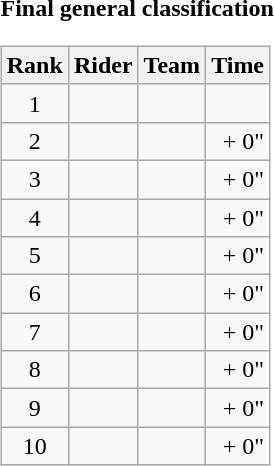<table>
<tr>
<td><strong>Final general classification</strong><br><table class="wikitable">
<tr>
<th scope="col">Rank</th>
<th scope="col">Rider</th>
<th scope="col">Team</th>
<th scope="col">Time</th>
</tr>
<tr>
<td style="text-align:center;">1</td>
<td></td>
<td></td>
<td style="text-align:right;"></td>
</tr>
<tr>
<td style="text-align:center;">2</td>
<td></td>
<td></td>
<td style="text-align:right;">+ 0"</td>
</tr>
<tr>
<td style="text-align:center;">3</td>
<td></td>
<td></td>
<td style="text-align:right;">+ 0"</td>
</tr>
<tr>
<td style="text-align:center;">4</td>
<td></td>
<td></td>
<td style="text-align:right;">+ 0"</td>
</tr>
<tr>
<td style="text-align:center;">5</td>
<td></td>
<td></td>
<td style="text-align:right;">+ 0"</td>
</tr>
<tr>
<td style="text-align:center;">6</td>
<td></td>
<td></td>
<td style="text-align:right;">+ 0"</td>
</tr>
<tr>
<td style="text-align:center;">7</td>
<td></td>
<td></td>
<td style="text-align:right;">+ 0"</td>
</tr>
<tr>
<td style="text-align:center;">8</td>
<td></td>
<td></td>
<td style="text-align:right;">+ 0"</td>
</tr>
<tr>
<td style="text-align:center;">9</td>
<td></td>
<td></td>
<td style="text-align:right;">+ 0"</td>
</tr>
<tr>
<td style="text-align:center;">10</td>
<td></td>
<td></td>
<td style="text-align:right;">+ 0"</td>
</tr>
</table>
</td>
</tr>
</table>
